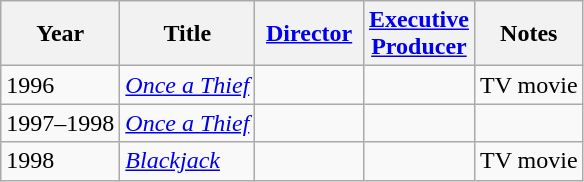<table class="wikitable">
<tr>
<th>Year</th>
<th>Title</th>
<th width="65"><a href='#'>Director</a></th>
<th width="65"><a href='#'>Executive Producer</a></th>
<th>Notes</th>
</tr>
<tr>
<td>1996</td>
<td><em><a href='#'>Once a Thief</a></em></td>
<td></td>
<td></td>
<td>TV movie</td>
</tr>
<tr>
<td>1997–1998</td>
<td><em><a href='#'>Once a Thief</a></em></td>
<td></td>
<td></td>
<td></td>
</tr>
<tr>
<td>1998</td>
<td><em><a href='#'>Blackjack</a></em></td>
<td></td>
<td></td>
<td>TV movie</td>
</tr>
</table>
